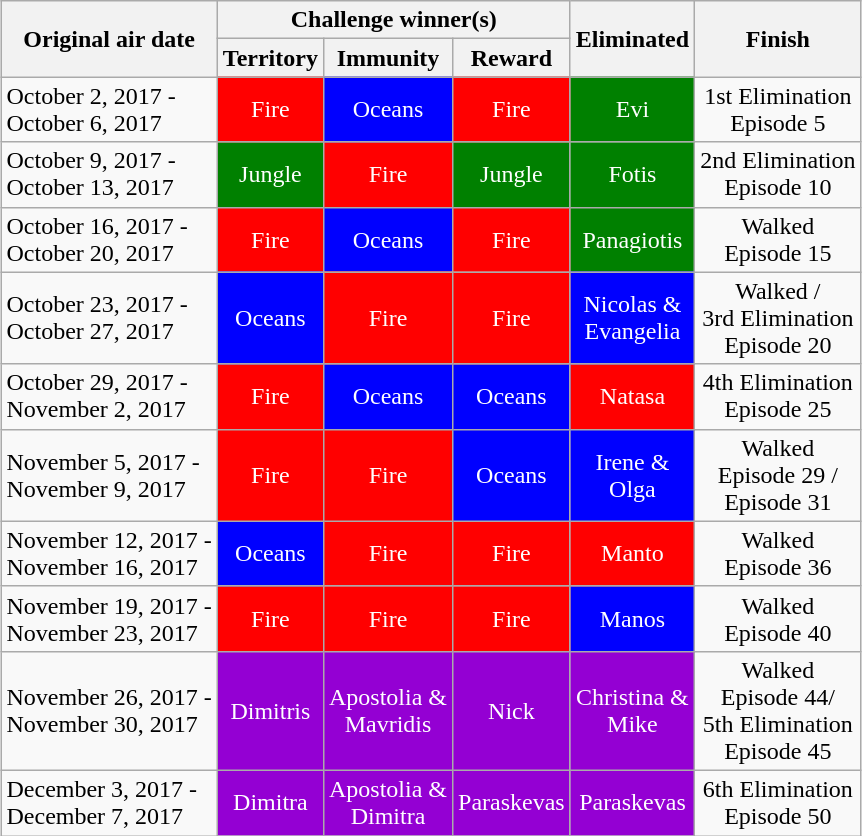<table class="wikitable plainrowheaders" style="margin:auto; text-align:center">
<tr>
<th scope="col" rowspan="2">Original air date</th>
<th scope="col" colspan="3">Challenge winner(s)</th>
<th scope="col" rowspan="2">Eliminated</th>
<th scope="col" rowspan="2">Finish</th>
</tr>
<tr>
<th scope="col">Territory</th>
<th scope="col">Immunity</th>
<th scope="col">Reward</th>
</tr>
<tr>
<td align="left" rowspan="1">October 2, 2017 -<br>October 6, 2017</td>
<td style="background: Red; color: white; text-align: center;">Fire</td>
<td style="background: Blue; color: white; text-align: center;">Oceans</td>
<td style="background: Red; color: white; text-align: center;">Fire</td>
<td style="background: Green; color: white; text-align: center;">Evi</td>
<td align="center">1st Elimination<br>Episode 5</td>
</tr>
<tr>
<td align="left" rowspan="1">October 9, 2017 -<br>October 13, 2017</td>
<td style="background: Green; color: white; text-align: center;">Jungle</td>
<td style="background: Red; color: white; text-align: center;">Fire</td>
<td style="background: Green; color: white; text-align: center;">Jungle</td>
<td style="background: Green; color: white; text-align: center;">Fotis</td>
<td align="center">2nd Elimination<br>Episode 10</td>
</tr>
<tr>
<td align="left" rowspan="1">October 16, 2017 -<br>October 20, 2017</td>
<td style="background: Red; color: white; text-align: center;">Fire</td>
<td style="background: Blue; color: white; text-align: center;">Oceans</td>
<td style="background: Red; color: white; text-align: center;">Fire</td>
<td style="background: Green; color: white; text-align: center;">Panagiotis</td>
<td align="center">Walked<br>Episode 15</td>
</tr>
<tr>
<td align="left" rowspan="1">October 23, 2017 -<br>October 27, 2017</td>
<td style="background: Blue; color: white; text-align: center;">Oceans</td>
<td style="background: Red; color: white; text-align: center;">Fire</td>
<td style="background: Red; color: white; text-align: center;">Fire</td>
<td style="background: Blue; color: white; text-align: center;">Nicolas & <br> Evangelia</td>
<td align="center">Walked /<br> 3rd Elimination<br>Episode 20</td>
</tr>
<tr>
<td align="left" rowspan="1">October 29, 2017 -<br>November 2, 2017</td>
<td style="background: Red; color: white; text-align: center;">Fire</td>
<td style="background: Blue; color: white; text-align: center;">Oceans</td>
<td style="background: Blue; color: white; text-align: center;">Oceans</td>
<td style="background: Red; color: white; text-align: center;">Natasa</td>
<td align="center">4th Elimination<br>Episode 25</td>
</tr>
<tr>
<td align="left" rowspan="1">November 5, 2017 -<br>November 9, 2017</td>
<td style="background: Red; color: white; text-align: center;">Fire</td>
<td style="background: Red; color: white; text-align: center;">Fire</td>
<td style="background: Blue; color: white; text-align: center;">Oceans</td>
<td style="background: Blue; color: white; text-align: center;">Irene & <br> Olga</td>
<td align="center">Walked <br>Episode 29 /<br>Episode 31</td>
</tr>
<tr>
<td align="left" rowspan="1">November 12, 2017 -<br>November 16, 2017</td>
<td style="background: Blue; color: white; text-align: center;">Oceans</td>
<td style="background: Red; color: white; text-align: center;">Fire</td>
<td style="background: Red; color: white; text-align: center;">Fire</td>
<td style="background: Red; color: white; text-align: center;">Manto</td>
<td align="center">Walked<br>Episode 36</td>
</tr>
<tr>
<td align="left" rowspan="1">November 19, 2017 -<br>November 23, 2017</td>
<td style="background: Red; color: white; text-align: center;">Fire</td>
<td style="background: Red; color: white; text-align: center;">Fire</td>
<td style="background: Red; color: white; text-align: center;">Fire</td>
<td style="background: Blue; color: white; text-align: center;">Manos</td>
<td align="center">Walked <br>Episode 40</td>
</tr>
<tr>
<td align="left" rowspan="1">November 26, 2017 -<br>November 30, 2017</td>
<td style="background: DarkViolet; color: white; text-align: center;">Dimitris</td>
<td style="background: DarkViolet; color: white; text-align: center;">Apostolia & <br> Mavridis</td>
<td style="background: DarkViolet; color: white; text-align: center;">Nick</td>
<td style="background: DarkViolet; color: white; text-align: center;">Christina & <br> Mike</td>
<td align="center">Walked <br> Episode 44/<br> 5th Elimination<br>Episode 45</td>
</tr>
<tr>
<td align="left" rowspan="1">December 3, 2017 -<br>December 7, 2017</td>
<td style="background: DarkViolet; color: white; text-align: center;">Dimitra</td>
<td style="background: DarkViolet; color: white; text-align: center;">Apostolia & <br> Dimitra</td>
<td style="background: DarkViolet; color: white; text-align: center;">Paraskevas</td>
<td style="background: DarkViolet; color: white; text-align: center;">Paraskevas</td>
<td align="center">6th Elimination<br>Episode 50</td>
</tr>
</table>
